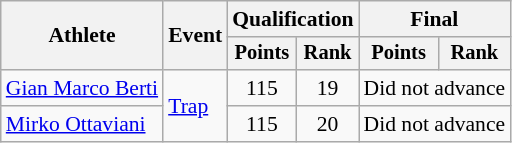<table class="wikitable" style="font-size:90%">
<tr>
<th rowspan="2">Athlete</th>
<th rowspan="2">Event</th>
<th colspan=2>Qualification</th>
<th colspan=2>Final</th>
</tr>
<tr style="font-size:95%">
<th>Points</th>
<th>Rank</th>
<th>Points</th>
<th>Rank</th>
</tr>
<tr align=center>
<td align=left><a href='#'>Gian Marco Berti</a></td>
<td align=left rowspan=2><a href='#'>Trap</a></td>
<td>115</td>
<td>19</td>
<td colspan="2">Did not advance</td>
</tr>
<tr align=center>
<td align=left><a href='#'>Mirko Ottaviani</a></td>
<td>115</td>
<td>20</td>
<td colspan=2>Did not advance</td>
</tr>
</table>
